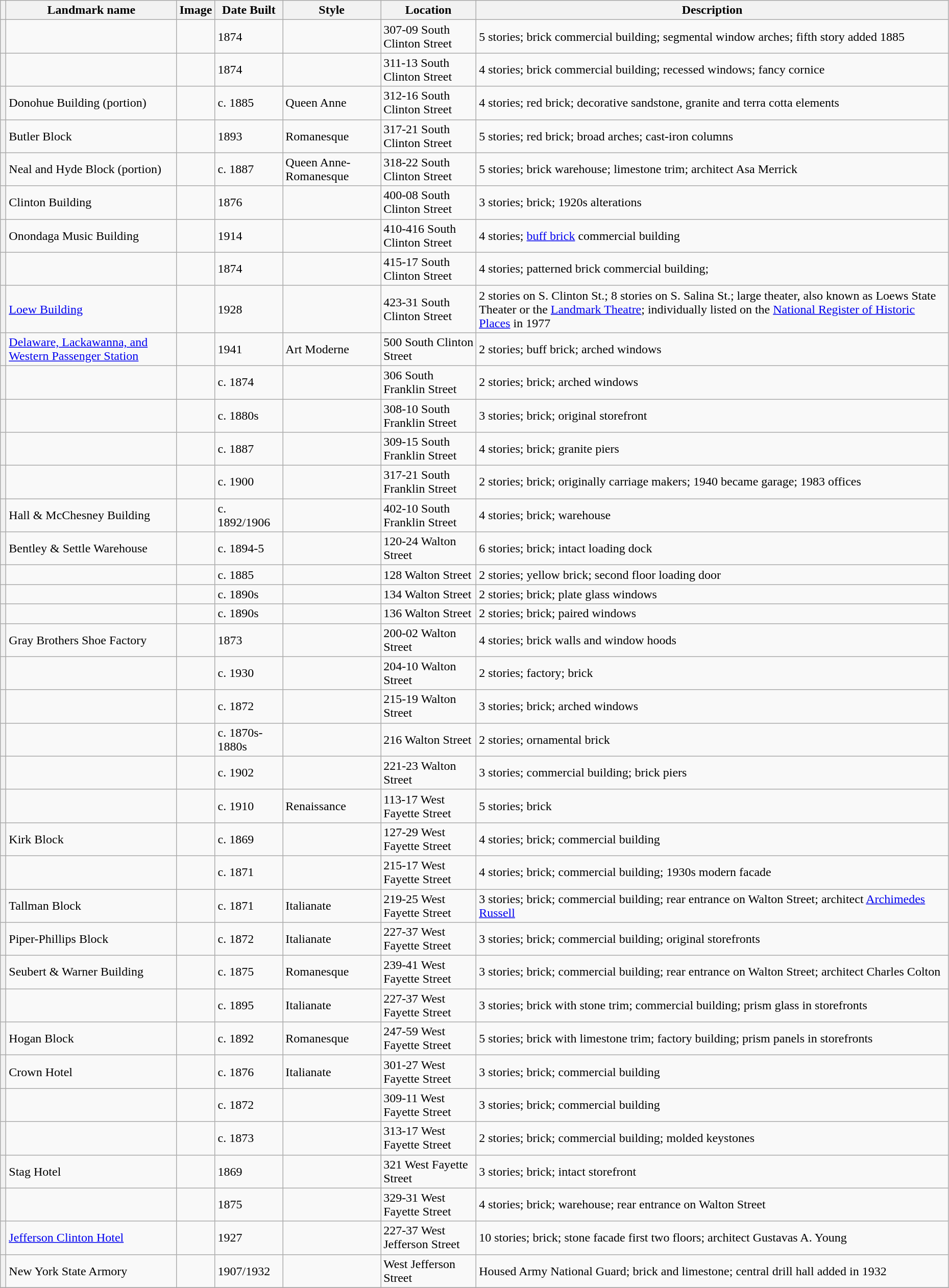<table class="wikitable sortable" style="width:98%">
<tr>
<th></th>
<th width="18%" ><strong>Landmark name</strong></th>
<th class="unsortable" ><strong>Image</strong></th>
<th><strong>Date Built</strong></th>
<th><strong>Style</strong></th>
<th><strong>Location</strong></th>
<th class="unsortable" ><strong>Description</strong></th>
</tr>
<tr ->
<th></th>
<td></td>
<td></td>
<td>1874</td>
<td></td>
<td>307-09 South Clinton Street</td>
<td>5 stories; brick commercial building; segmental window arches; fifth story added 1885</td>
</tr>
<tr ->
<th></th>
<td></td>
<td></td>
<td>1874</td>
<td></td>
<td>311-13 South Clinton Street</td>
<td>4 stories; brick commercial building; recessed windows; fancy cornice</td>
</tr>
<tr ->
<th></th>
<td>Donohue Building (portion)</td>
<td></td>
<td>c. 1885</td>
<td>Queen Anne</td>
<td>312-16 South Clinton Street</td>
<td>4 stories; red brick; decorative sandstone, granite and terra cotta elements</td>
</tr>
<tr ->
<th></th>
<td>Butler Block</td>
<td></td>
<td>1893</td>
<td>Romanesque</td>
<td>317-21 South Clinton Street</td>
<td>5 stories; red brick; broad arches; cast-iron columns</td>
</tr>
<tr ->
<th></th>
<td>Neal and Hyde Block (portion)</td>
<td></td>
<td>c. 1887</td>
<td>Queen Anne-Romanesque</td>
<td>318-22 South Clinton Street</td>
<td>5 stories; brick warehouse; limestone trim; architect Asa Merrick</td>
</tr>
<tr ->
<th></th>
<td>Clinton Building</td>
<td></td>
<td>1876</td>
<td></td>
<td>400-08 South Clinton Street</td>
<td>3 stories; brick; 1920s alterations</td>
</tr>
<tr ->
<th></th>
<td>Onondaga Music Building</td>
<td></td>
<td>1914</td>
<td></td>
<td>410-416 South Clinton Street</td>
<td>4 stories; <a href='#'>buff brick</a> commercial building</td>
</tr>
<tr ->
<th></th>
<td></td>
<td></td>
<td>1874</td>
<td></td>
<td>415-17 South Clinton Street</td>
<td>4 stories; patterned brick commercial building;</td>
</tr>
<tr ->
<th></th>
<td><a href='#'>Loew Building</a></td>
<td></td>
<td>1928</td>
<td></td>
<td>423-31 South Clinton Street</td>
<td>2 stories on S. Clinton St.; 8 stories on S. Salina St.; large theater, also known as Loews State Theater or the <a href='#'>Landmark Theatre</a>; individually listed on the <a href='#'>National Register of Historic Places</a> in 1977</td>
</tr>
<tr ->
<th></th>
<td><a href='#'>Delaware, Lackawanna, and Western Passenger Station</a></td>
<td></td>
<td>1941</td>
<td>Art Moderne</td>
<td>500 South Clinton Street</td>
<td>2 stories; buff brick; arched windows</td>
</tr>
<tr ->
<th></th>
<td></td>
<td></td>
<td>c. 1874</td>
<td></td>
<td>306 South Franklin Street</td>
<td>2 stories; brick; arched windows</td>
</tr>
<tr ->
<th></th>
<td></td>
<td></td>
<td>c. 1880s</td>
<td></td>
<td>308-10 South Franklin Street</td>
<td>3 stories; brick; original storefront</td>
</tr>
<tr ->
<th></th>
<td></td>
<td></td>
<td>c. 1887</td>
<td></td>
<td>309-15 South Franklin Street</td>
<td>4 stories; brick; granite piers</td>
</tr>
<tr ->
<th></th>
<td></td>
<td></td>
<td>c. 1900</td>
<td></td>
<td>317-21 South Franklin Street</td>
<td>2 stories; brick; originally carriage makers; 1940 became garage; 1983 offices</td>
</tr>
<tr ->
<th></th>
<td>Hall & McChesney Building</td>
<td></td>
<td>c. 1892/1906</td>
<td></td>
<td>402-10 South Franklin Street</td>
<td>4 stories; brick; warehouse</td>
</tr>
<tr ->
<th></th>
<td>Bentley & Settle Warehouse</td>
<td></td>
<td>c. 1894-5</td>
<td></td>
<td>120-24 Walton Street</td>
<td>6 stories; brick; intact loading dock</td>
</tr>
<tr ->
<th></th>
<td></td>
<td></td>
<td>c. 1885</td>
<td></td>
<td>128 Walton Street</td>
<td>2 stories; yellow brick; second floor loading door</td>
</tr>
<tr ->
<th></th>
<td></td>
<td></td>
<td>c. 1890s</td>
<td></td>
<td>134 Walton Street</td>
<td>2 stories; brick; plate glass windows</td>
</tr>
<tr ->
<th></th>
<td></td>
<td></td>
<td>c. 1890s</td>
<td></td>
<td>136 Walton Street</td>
<td>2 stories; brick; paired windows</td>
</tr>
<tr ->
<th></th>
<td>Gray Brothers Shoe Factory</td>
<td></td>
<td>1873</td>
<td></td>
<td>200-02 Walton Street</td>
<td>4 stories; brick walls and window hoods</td>
</tr>
<tr ->
<th></th>
<td></td>
<td></td>
<td>c. 1930</td>
<td></td>
<td>204-10 Walton Street</td>
<td>2 stories; factory; brick</td>
</tr>
<tr ->
<th></th>
<td></td>
<td></td>
<td>c. 1872</td>
<td></td>
<td>215-19 Walton Street</td>
<td>3 stories; brick; arched windows</td>
</tr>
<tr ->
<th></th>
<td></td>
<td></td>
<td>c. 1870s-1880s</td>
<td></td>
<td>216 Walton Street</td>
<td>2 stories; ornamental brick</td>
</tr>
<tr ->
<th></th>
<td></td>
<td></td>
<td>c. 1902</td>
<td></td>
<td>221-23 Walton Street</td>
<td>3 stories; commercial building; brick piers</td>
</tr>
<tr ->
<th></th>
<td></td>
<td></td>
<td>c. 1910</td>
<td>Renaissance</td>
<td>113-17 West Fayette Street</td>
<td>5 stories; brick</td>
</tr>
<tr ->
<th></th>
<td>Kirk Block</td>
<td></td>
<td>c. 1869</td>
<td></td>
<td>127-29 West Fayette Street</td>
<td>4 stories; brick; commercial building</td>
</tr>
<tr ->
<th></th>
<td></td>
<td></td>
<td>c. 1871</td>
<td></td>
<td>215-17 West Fayette Street</td>
<td>4 stories; brick; commercial building; 1930s modern facade</td>
</tr>
<tr ->
<th></th>
<td>Tallman Block</td>
<td></td>
<td>c. 1871</td>
<td>Italianate</td>
<td>219-25 West Fayette Street</td>
<td>3 stories; brick; commercial building; rear entrance on Walton Street; architect <a href='#'>Archimedes Russell</a></td>
</tr>
<tr ->
<th></th>
<td>Piper-Phillips Block</td>
<td></td>
<td>c. 1872</td>
<td>Italianate</td>
<td>227-37 West Fayette Street</td>
<td>3 stories; brick; commercial building; original storefronts</td>
</tr>
<tr ->
<th></th>
<td>Seubert & Warner Building</td>
<td></td>
<td>c. 1875</td>
<td>Romanesque</td>
<td>239-41 West Fayette Street</td>
<td>3 stories; brick; commercial building; rear entrance on Walton Street; architect Charles Colton</td>
</tr>
<tr ->
<th></th>
<td></td>
<td></td>
<td>c. 1895</td>
<td>Italianate</td>
<td>227-37 West Fayette Street</td>
<td>3 stories; brick with stone trim; commercial building; prism glass in storefronts</td>
</tr>
<tr ->
<th></th>
<td>Hogan Block</td>
<td></td>
<td>c. 1892</td>
<td>Romanesque</td>
<td>247-59 West Fayette Street</td>
<td>5 stories; brick with limestone trim; factory building; prism panels in storefronts</td>
</tr>
<tr ->
<th></th>
<td>Crown Hotel</td>
<td></td>
<td>c. 1876</td>
<td>Italianate</td>
<td>301-27 West Fayette Street</td>
<td>3 stories; brick; commercial building</td>
</tr>
<tr ->
<th></th>
<td></td>
<td></td>
<td>c. 1872</td>
<td></td>
<td>309-11 West Fayette Street</td>
<td>3 stories; brick; commercial building</td>
</tr>
<tr ->
<th></th>
<td></td>
<td></td>
<td>c. 1873</td>
<td></td>
<td>313-17 West Fayette Street</td>
<td>2 stories; brick; commercial building; molded keystones</td>
</tr>
<tr ->
<th></th>
<td>Stag Hotel</td>
<td></td>
<td>1869</td>
<td></td>
<td>321 West Fayette Street</td>
<td>3 stories; brick; intact storefront</td>
</tr>
<tr ->
<th></th>
<td></td>
<td></td>
<td>1875</td>
<td></td>
<td>329-31 West Fayette Street</td>
<td>4 stories; brick; warehouse; rear entrance on Walton Street</td>
</tr>
<tr ->
<th></th>
<td><a href='#'>Jefferson Clinton Hotel</a></td>
<td></td>
<td>1927</td>
<td></td>
<td>227-37 West Jefferson Street</td>
<td>10 stories; brick; stone facade first two floors; architect Gustavas A. Young</td>
</tr>
<tr ->
<th></th>
<td>New York State Armory</td>
<td></td>
<td>1907/1932</td>
<td></td>
<td>West Jefferson Street</td>
<td>Housed Army National Guard; brick and limestone; central drill hall added in 1932</td>
</tr>
<tr ->
</tr>
</table>
